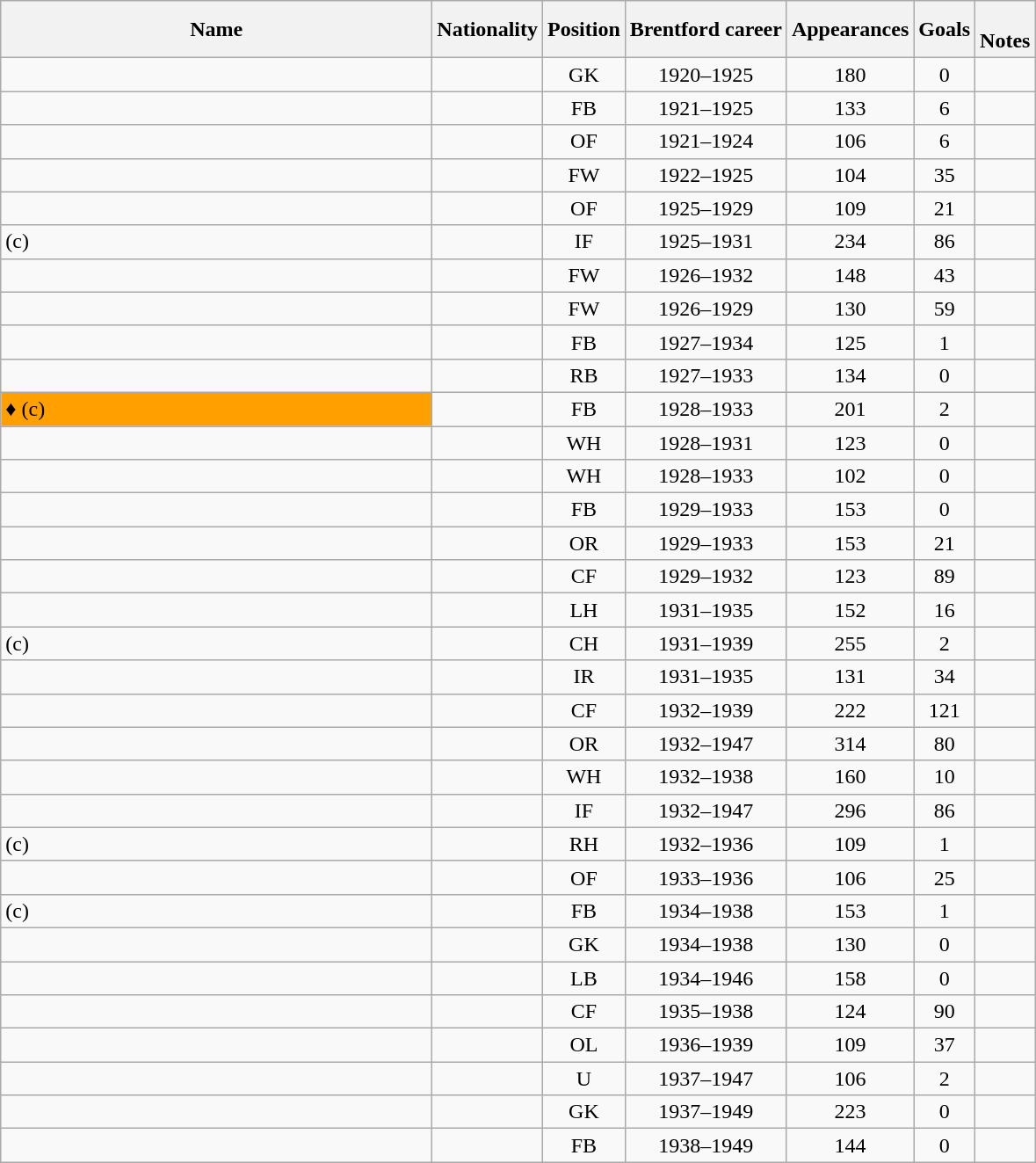<table class="wikitable sortable" style="text-align: center;">
<tr>
<th style="width:20em">Name</th>
<th>Nationality</th>
<th>Position</th>
<th>Brentford career</th>
<th>Appearances</th>
<th>Goals</th>
<th><br>Notes</th>
</tr>
<tr>
<td style="text-align:left;"></td>
<td align="left"></td>
<td>GK</td>
<td>1920–1925</td>
<td>180</td>
<td>0</td>
<td></td>
</tr>
<tr>
<td style="text-align:left;"></td>
<td align="left"></td>
<td>FB</td>
<td>1921–1925</td>
<td>133</td>
<td>6</td>
<td></td>
</tr>
<tr>
<td style="text-align:left;"></td>
<td style="text-align:left;"></td>
<td>OF</td>
<td>1921–1924</td>
<td>106</td>
<td>6</td>
<td></td>
</tr>
<tr>
<td style="text-align:left;"></td>
<td style="text-align:left;"></td>
<td>FW</td>
<td>1922–1925</td>
<td>104</td>
<td>35</td>
<td></td>
</tr>
<tr>
<td style="text-align:left;"></td>
<td align="left"></td>
<td>OF</td>
<td>1925–1929</td>
<td>109</td>
<td>21</td>
<td></td>
</tr>
<tr>
<td style="text-align:left;"> (c)</td>
<td style="text-align:left;"></td>
<td>IF</td>
<td>1925–1931</td>
<td>234</td>
<td>86</td>
<td></td>
</tr>
<tr>
<td style="text-align:left;"></td>
<td align="left"></td>
<td>FW</td>
<td>1926–1932</td>
<td>148</td>
<td>43</td>
<td></td>
</tr>
<tr>
<td style="text-align:left;"></td>
<td align="left"></td>
<td>FW</td>
<td>1926–1929</td>
<td>130</td>
<td>59</td>
<td></td>
</tr>
<tr>
<td style="text-align:left;"></td>
<td style="text-align:left;"></td>
<td>FB</td>
<td>1927–1934</td>
<td>125</td>
<td>1</td>
<td></td>
</tr>
<tr>
<td style="text-align:left;"></td>
<td style="text-align:left;"></td>
<td>RB</td>
<td>1927–1933</td>
<td>134</td>
<td>0</td>
<td></td>
</tr>
<tr>
<td style="text-align:left; background:#ffa000;"> ♦ (c)</td>
<td align="left"></td>
<td>FB</td>
<td>1928–1933</td>
<td>201</td>
<td>2</td>
<td></td>
</tr>
<tr>
<td style="text-align:left;"></td>
<td align="left"></td>
<td>WH</td>
<td>1928–1931</td>
<td>123</td>
<td>0</td>
<td></td>
</tr>
<tr>
<td style="text-align:left;"></td>
<td style="text-align:left;"></td>
<td>WH</td>
<td>1928–1933</td>
<td>102</td>
<td>0</td>
<td></td>
</tr>
<tr>
<td style="text-align:left;"></td>
<td align="left"></td>
<td>FB</td>
<td>1929–1933</td>
<td>153</td>
<td>0</td>
<td></td>
</tr>
<tr>
<td style="text-align:left;"></td>
<td align="left"></td>
<td>OR</td>
<td>1929–1933</td>
<td>153</td>
<td>21</td>
<td></td>
</tr>
<tr>
<td style="text-align:left;"></td>
<td align="left"></td>
<td>CF</td>
<td>1929–1932</td>
<td>123</td>
<td>89</td>
<td></td>
</tr>
<tr>
<td style="text-align:left;"></td>
<td style="text-align:left;"></td>
<td>LH</td>
<td>1931–1935</td>
<td>152</td>
<td>16</td>
<td></td>
</tr>
<tr>
<td style="text-align:left;"> (c)</td>
<td align="left"></td>
<td>CH</td>
<td>1931–1939</td>
<td>255</td>
<td>2</td>
<td></td>
</tr>
<tr>
<td style="text-align:left;"></td>
<td style="text-align:left;"></td>
<td>IR</td>
<td>1931–1935</td>
<td>131</td>
<td>34</td>
<td></td>
</tr>
<tr>
<td style="text-align:left;"></td>
<td align="left"></td>
<td>CF</td>
<td>1932–1939</td>
<td>222</td>
<td>121</td>
<td></td>
</tr>
<tr>
<td style="text-align:left;"><strong></strong></td>
<td style="text-align:left;"></td>
<td>OR</td>
<td>1932–1947</td>
<td>314</td>
<td>80</td>
<td></td>
</tr>
<tr>
<td style="text-align:left;"><strong></strong></td>
<td align="left"></td>
<td>WH</td>
<td>1932–1938</td>
<td>160</td>
<td>10</td>
<td></td>
</tr>
<tr>
<td style="text-align:left;"><strong></strong></td>
<td align="left"></td>
<td>IF</td>
<td>1932–1947</td>
<td>296</td>
<td>86</td>
<td></td>
</tr>
<tr>
<td style="text-align:left;"> (c)</td>
<td style="text-align:left;"></td>
<td>RH</td>
<td>1932–1936</td>
<td>109</td>
<td>1</td>
<td></td>
</tr>
<tr>
<td style="text-align:left;"></td>
<td style="text-align:left;"></td>
<td>OF</td>
<td>1933–1936</td>
<td>106</td>
<td>25</td>
<td></td>
</tr>
<tr>
<td style="text-align:left;"> (c)</td>
<td align="left"></td>
<td>FB</td>
<td>1934–1938</td>
<td>153</td>
<td>1</td>
<td></td>
</tr>
<tr>
<td style="text-align:left;"></td>
<td style="text-align:left;"></td>
<td>GK</td>
<td>1934–1938</td>
<td>130</td>
<td>0</td>
<td></td>
</tr>
<tr>
<td style="text-align:left;"></td>
<td align="left"></td>
<td>LB</td>
<td>1934–1946</td>
<td>158</td>
<td>0</td>
<td></td>
</tr>
<tr>
<td style="text-align:left;"><strong></strong></td>
<td style="text-align:left;"></td>
<td>CF</td>
<td>1935–1938</td>
<td>124</td>
<td>90</td>
<td></td>
</tr>
<tr>
<td style="text-align:left;"><strong></strong></td>
<td style="text-align:left;"></td>
<td>OL</td>
<td>1936–1939</td>
<td>109</td>
<td>37</td>
<td></td>
</tr>
<tr>
<td style="text-align:left;"></td>
<td align="left"></td>
<td>U</td>
<td>1937–1947</td>
<td>106</td>
<td>2</td>
<td></td>
</tr>
<tr>
<td style="text-align:left;"></td>
<td style="text-align:left;"></td>
<td>GK</td>
<td>1937–1949</td>
<td>223</td>
<td>0</td>
<td></td>
</tr>
<tr>
<td style="text-align:left;"><strong></strong></td>
<td style="text-align:left;"><br></td>
<td>FB</td>
<td>1938–1949</td>
<td>144</td>
<td>0</td>
<td></td>
</tr>
</table>
